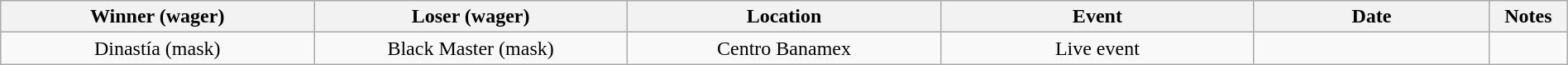<table class="wikitable sortable" width=100%  style="text-align: center">
<tr>
<th width=20% scope="col">Winner (wager)</th>
<th width=20% scope="col">Loser (wager)</th>
<th width=20% scope="col">Location</th>
<th width=20% scope="col">Event</th>
<th width=15% scope="col">Date</th>
<th class="unsortable" width=5% scope="col">Notes</th>
</tr>
<tr>
<td>Dinastía (mask)</td>
<td>Black Master (mask)</td>
<td>Centro Banamex</td>
<td>Live event</td>
<td></td>
<td></td>
</tr>
</table>
